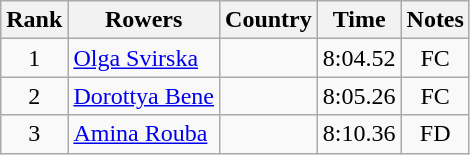<table class="wikitable" style="text-align:center">
<tr>
<th>Rank</th>
<th>Rowers</th>
<th>Country</th>
<th>Time</th>
<th>Notes</th>
</tr>
<tr>
<td>1</td>
<td align="left"><a href='#'>Olga Svirska</a></td>
<td align="left"></td>
<td>8:04.52</td>
<td>FC</td>
</tr>
<tr>
<td>2</td>
<td align="left"><a href='#'>Dorottya Bene</a></td>
<td align="left"></td>
<td>8:05.26</td>
<td>FC</td>
</tr>
<tr>
<td>3</td>
<td align="left"><a href='#'>Amina Rouba</a></td>
<td align="left"></td>
<td>8:10.36</td>
<td>FD</td>
</tr>
</table>
